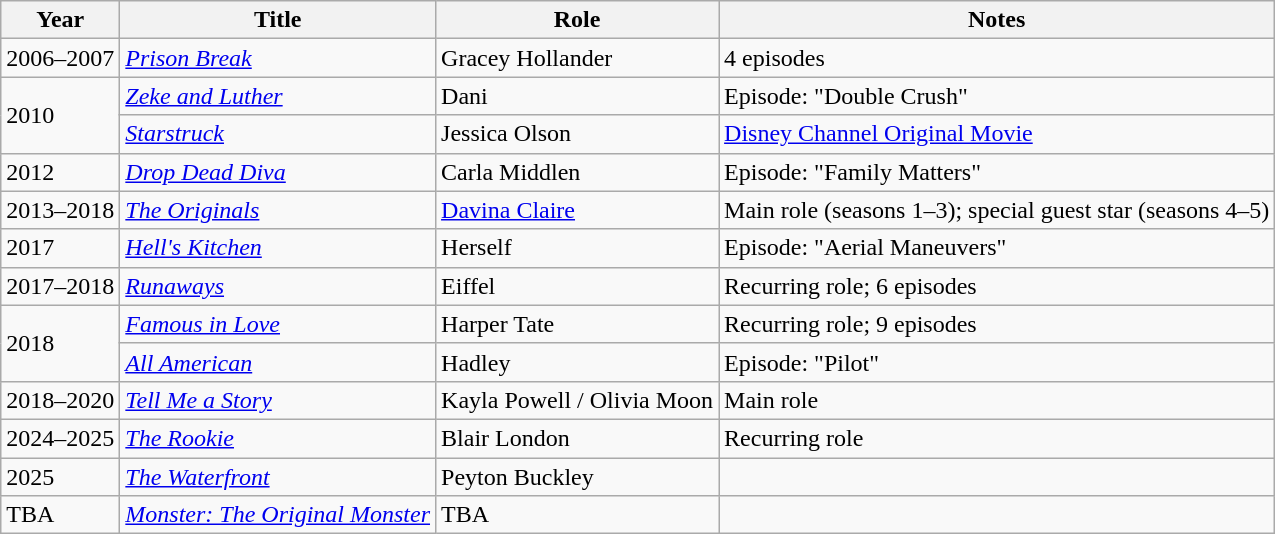<table class="wikitable sortable">
<tr>
<th>Year</th>
<th>Title</th>
<th>Role</th>
<th class="unsortable">Notes</th>
</tr>
<tr>
<td>2006–2007</td>
<td><em><a href='#'>Prison Break</a></em></td>
<td>Gracey Hollander</td>
<td>4 episodes</td>
</tr>
<tr>
<td rowspan="2">2010</td>
<td><em><a href='#'>Zeke and Luther</a></em></td>
<td>Dani</td>
<td>Episode: "Double Crush"</td>
</tr>
<tr>
<td><em><a href='#'>Starstruck</a></em></td>
<td>Jessica Olson</td>
<td><a href='#'>Disney Channel Original Movie</a></td>
</tr>
<tr>
<td>2012</td>
<td><em><a href='#'>Drop Dead Diva</a></em></td>
<td>Carla Middlen</td>
<td>Episode: "Family Matters"</td>
</tr>
<tr>
<td>2013–2018</td>
<td data-sort-value="Originals, The"><em><a href='#'>The Originals</a></em></td>
<td><a href='#'>Davina Claire</a></td>
<td>Main role (seasons 1–3); special guest star (seasons 4–5)</td>
</tr>
<tr>
<td>2017</td>
<td><em><a href='#'>Hell's Kitchen</a></em></td>
<td>Herself</td>
<td>Episode: "Aerial Maneuvers"</td>
</tr>
<tr>
<td>2017–2018</td>
<td><em><a href='#'>Runaways</a></em></td>
<td>Eiffel</td>
<td>Recurring role; 6 episodes</td>
</tr>
<tr>
<td rowspan="2">2018</td>
<td><em><a href='#'>Famous in Love</a></em></td>
<td>Harper Tate</td>
<td>Recurring role; 9 episodes</td>
</tr>
<tr>
<td><em><a href='#'>All American</a></em></td>
<td>Hadley</td>
<td>Episode: "Pilot"</td>
</tr>
<tr>
<td>2018–2020</td>
<td><em><a href='#'>Tell Me a Story</a></em></td>
<td>Kayla Powell / Olivia Moon</td>
<td>Main role</td>
</tr>
<tr>
<td>2024–2025</td>
<td><em><a href='#'>The Rookie</a></em></td>
<td>Blair London</td>
<td>Recurring role</td>
</tr>
<tr>
<td>2025</td>
<td><em><a href='#'>The Waterfront</a></em></td>
<td>Peyton Buckley</td>
<td></td>
</tr>
<tr>
<td>TBA</td>
<td><em><a href='#'>Monster: The Original Monster</a></em></td>
<td>TBA</td>
</tr>
</table>
